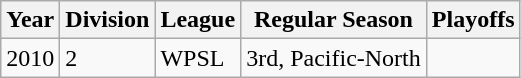<table class="wikitable">
<tr>
<th>Year</th>
<th>Division</th>
<th>League</th>
<th>Regular Season</th>
<th>Playoffs</th>
</tr>
<tr>
<td>2010</td>
<td>2</td>
<td>WPSL</td>
<td>3rd, Pacific-North</td>
<td></td>
</tr>
</table>
